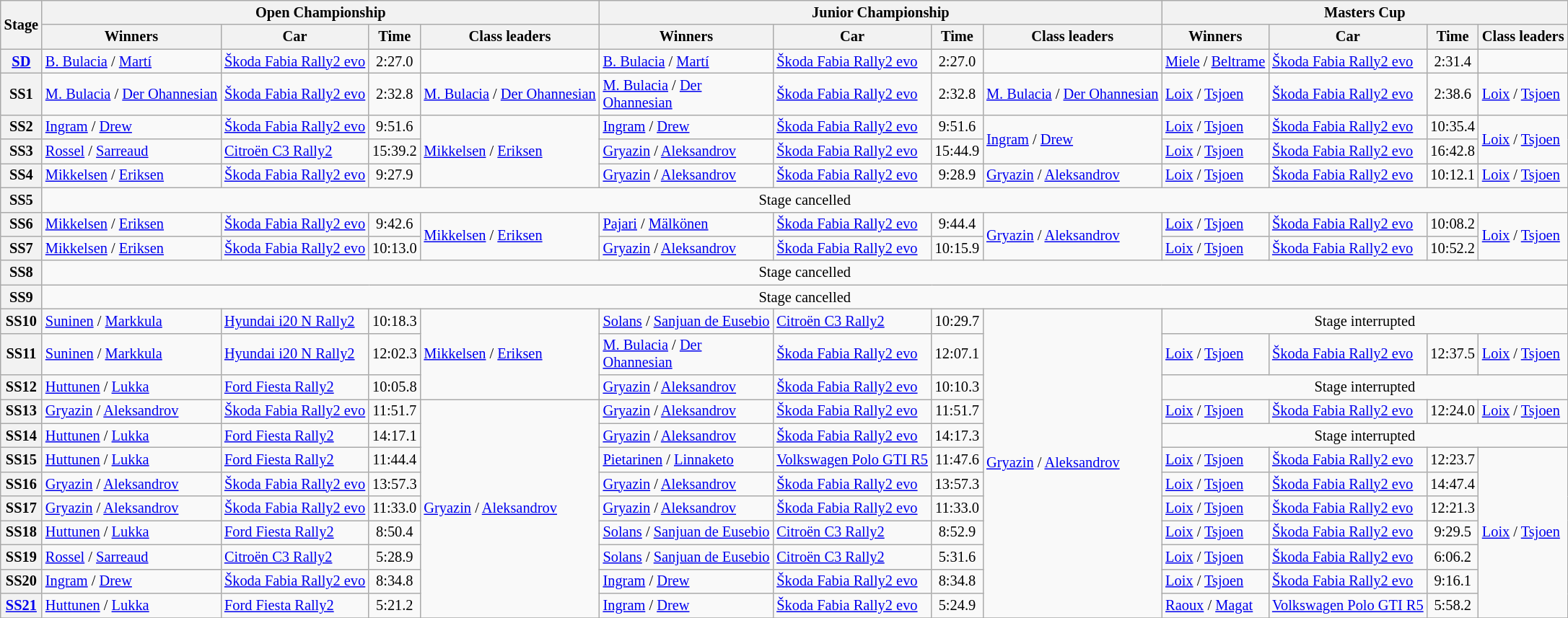<table class="wikitable" style="font-size:85%">
<tr>
<th rowspan="2">Stage</th>
<th colspan="4">Open Championship</th>
<th colspan="4">Junior Championship</th>
<th colspan="4">Masters Cup</th>
</tr>
<tr>
<th>Winners</th>
<th>Car</th>
<th>Time</th>
<th>Class leaders</th>
<th>Winners</th>
<th>Car</th>
<th>Time</th>
<th>Class leaders</th>
<th>Winners</th>
<th>Car</th>
<th>Time</th>
<th nowrap>Class leaders</th>
</tr>
<tr>
<th><a href='#'>SD</a></th>
<td><a href='#'>B. Bulacia</a> / <a href='#'>Martí</a></td>
<td><a href='#'>Škoda Fabia Rally2 evo</a></td>
<td align="center">2:27.0</td>
<td></td>
<td><a href='#'>B. Bulacia</a> / <a href='#'>Martí</a></td>
<td><a href='#'>Škoda Fabia Rally2 evo</a></td>
<td align="center">2:27.0</td>
<td></td>
<td nowrap><a href='#'>Miele</a> / <a href='#'>Beltrame</a></td>
<td><a href='#'>Škoda Fabia Rally2 evo</a></td>
<td align="center">2:31.4</td>
<td></td>
</tr>
<tr>
<th>SS1</th>
<td nowrap><a href='#'>M. Bulacia</a> / <a href='#'>Der Ohannesian</a></td>
<td nowrap><a href='#'>Škoda Fabia Rally2 evo</a></td>
<td align="center">2:32.8</td>
<td nowrap><a href='#'>M. Bulacia</a> / <a href='#'>Der Ohannesian</a></td>
<td><a href='#'>M. Bulacia</a> / <a href='#'>Der Ohannesian</a></td>
<td><a href='#'>Škoda Fabia Rally2 evo</a></td>
<td align="center">2:32.8</td>
<td nowrap><a href='#'>M. Bulacia</a> / <a href='#'>Der Ohannesian</a></td>
<td><a href='#'>Loix</a> / <a href='#'>Tsjoen</a></td>
<td nowrap><a href='#'>Škoda Fabia Rally2 evo</a></td>
<td align="center">2:38.6</td>
<td nowrap><a href='#'>Loix</a> / <a href='#'>Tsjoen</a></td>
</tr>
<tr>
<th>SS2</th>
<td><a href='#'>Ingram</a> / <a href='#'>Drew</a></td>
<td><a href='#'>Škoda Fabia Rally2 evo</a></td>
<td align="center">9:51.6</td>
<td rowspan="3"><a href='#'>Mikkelsen</a>  / <a href='#'>Eriksen</a></td>
<td><a href='#'>Ingram</a> / <a href='#'>Drew</a></td>
<td><a href='#'>Škoda Fabia Rally2 evo</a></td>
<td align="center">9:51.6</td>
<td rowspan="2"><a href='#'>Ingram</a> / <a href='#'>Drew</a></td>
<td><a href='#'>Loix</a> / <a href='#'>Tsjoen</a></td>
<td><a href='#'>Škoda Fabia Rally2 evo</a></td>
<td align="center">10:35.4</td>
<td rowspan="2"><a href='#'>Loix</a> / <a href='#'>Tsjoen</a></td>
</tr>
<tr>
<th>SS3</th>
<td><a href='#'>Rossel</a> / <a href='#'>Sarreaud</a></td>
<td><a href='#'>Citroën C3 Rally2</a></td>
<td align="center">15:39.2</td>
<td><a href='#'>Gryazin</a> / <a href='#'>Aleksandrov</a></td>
<td><a href='#'>Škoda Fabia Rally2 evo</a></td>
<td align="center">15:44.9</td>
<td><a href='#'>Loix</a> / <a href='#'>Tsjoen</a></td>
<td><a href='#'>Škoda Fabia Rally2 evo</a></td>
<td align="center">16:42.8</td>
</tr>
<tr>
<th>SS4</th>
<td><a href='#'>Mikkelsen</a>  / <a href='#'>Eriksen</a></td>
<td><a href='#'>Škoda Fabia Rally2 evo</a></td>
<td align="center">9:27.9</td>
<td><a href='#'>Gryazin</a> / <a href='#'>Aleksandrov</a></td>
<td><a href='#'>Škoda Fabia Rally2 evo</a></td>
<td align="center">9:28.9</td>
<td><a href='#'>Gryazin</a> / <a href='#'>Aleksandrov</a></td>
<td><a href='#'>Loix</a> / <a href='#'>Tsjoen</a></td>
<td><a href='#'>Škoda Fabia Rally2 evo</a></td>
<td align="center">10:12.1</td>
<td><a href='#'>Loix</a> / <a href='#'>Tsjoen</a></td>
</tr>
<tr>
<th>SS5</th>
<td colspan="12" align="center">Stage cancelled</td>
</tr>
<tr>
<th>SS6</th>
<td><a href='#'>Mikkelsen</a>  / <a href='#'>Eriksen</a></td>
<td><a href='#'>Škoda Fabia Rally2 evo</a></td>
<td align="center">9:42.6</td>
<td rowspan="2"><a href='#'>Mikkelsen</a>  / <a href='#'>Eriksen</a></td>
<td><a href='#'>Pajari</a> / <a href='#'>Mälkönen</a></td>
<td><a href='#'>Škoda Fabia Rally2 evo</a></td>
<td align="center">9:44.4</td>
<td rowspan="2"><a href='#'>Gryazin</a> / <a href='#'>Aleksandrov</a></td>
<td><a href='#'>Loix</a> / <a href='#'>Tsjoen</a></td>
<td><a href='#'>Škoda Fabia Rally2 evo</a></td>
<td align="center">10:08.2</td>
<td rowspan="2"><a href='#'>Loix</a> / <a href='#'>Tsjoen</a></td>
</tr>
<tr>
<th>SS7</th>
<td><a href='#'>Mikkelsen</a>  / <a href='#'>Eriksen</a></td>
<td><a href='#'>Škoda Fabia Rally2 evo</a></td>
<td align="center">10:13.0</td>
<td><a href='#'>Gryazin</a> / <a href='#'>Aleksandrov</a></td>
<td><a href='#'>Škoda Fabia Rally2 evo</a></td>
<td align="center">10:15.9</td>
<td><a href='#'>Loix</a> / <a href='#'>Tsjoen</a></td>
<td><a href='#'>Škoda Fabia Rally2 evo</a></td>
<td align="center">10:52.2</td>
</tr>
<tr>
<th>SS8</th>
<td colspan="12" align="center">Stage cancelled</td>
</tr>
<tr>
<th>SS9</th>
<td colspan="12" align="center">Stage cancelled</td>
</tr>
<tr>
<th>SS10</th>
<td><a href='#'>Suninen</a> / <a href='#'>Markkula</a></td>
<td><a href='#'>Hyundai i20 N Rally2</a></td>
<td align="center">10:18.3</td>
<td rowspan="3"><a href='#'>Mikkelsen</a>  / <a href='#'>Eriksen</a></td>
<td nowrap><a href='#'>Solans</a> / <a href='#'>Sanjuan de Eusebio</a></td>
<td><a href='#'>Citroën C3 Rally2</a></td>
<td align="center">10:29.7</td>
<td rowspan="12"><a href='#'>Gryazin</a> / <a href='#'>Aleksandrov</a></td>
<td colspan="4" align="center">Stage interrupted</td>
</tr>
<tr>
<th>SS11</th>
<td><a href='#'>Suninen</a> / <a href='#'>Markkula</a></td>
<td><a href='#'>Hyundai i20 N Rally2</a></td>
<td align="center">12:02.3</td>
<td><a href='#'>M. Bulacia</a> / <a href='#'>Der Ohannesian</a></td>
<td><a href='#'>Škoda Fabia Rally2 evo</a></td>
<td align="center">12:07.1</td>
<td><a href='#'>Loix</a> / <a href='#'>Tsjoen</a></td>
<td><a href='#'>Škoda Fabia Rally2 evo</a></td>
<td align="center">12:37.5</td>
<td><a href='#'>Loix</a> / <a href='#'>Tsjoen</a></td>
</tr>
<tr>
<th>SS12</th>
<td><a href='#'>Huttunen</a> / <a href='#'>Lukka</a></td>
<td><a href='#'>Ford Fiesta Rally2</a></td>
<td align="center">10:05.8</td>
<td><a href='#'>Gryazin</a> / <a href='#'>Aleksandrov</a></td>
<td><a href='#'>Škoda Fabia Rally2 evo</a></td>
<td align="center">10:10.3</td>
<td colspan="4" align="center">Stage interrupted</td>
</tr>
<tr>
<th>SS13</th>
<td><a href='#'>Gryazin</a> / <a href='#'>Aleksandrov</a></td>
<td><a href='#'>Škoda Fabia Rally2 evo</a></td>
<td align="center">11:51.7</td>
<td rowspan="9"><a href='#'>Gryazin</a> / <a href='#'>Aleksandrov</a></td>
<td><a href='#'>Gryazin</a> / <a href='#'>Aleksandrov</a></td>
<td><a href='#'>Škoda Fabia Rally2 evo</a></td>
<td align="center">11:51.7</td>
<td><a href='#'>Loix</a> / <a href='#'>Tsjoen</a></td>
<td><a href='#'>Škoda Fabia Rally2 evo</a></td>
<td align="center">12:24.0</td>
<td><a href='#'>Loix</a> / <a href='#'>Tsjoen</a></td>
</tr>
<tr>
<th>SS14</th>
<td><a href='#'>Huttunen</a> / <a href='#'>Lukka</a></td>
<td><a href='#'>Ford Fiesta Rally2</a></td>
<td align="center">14:17.1</td>
<td><a href='#'>Gryazin</a> / <a href='#'>Aleksandrov</a></td>
<td><a href='#'>Škoda Fabia Rally2 evo</a></td>
<td align="center">14:17.3</td>
<td colspan="4" align="center">Stage interrupted</td>
</tr>
<tr>
<th>SS15</th>
<td><a href='#'>Huttunen</a> / <a href='#'>Lukka</a></td>
<td><a href='#'>Ford Fiesta Rally2</a></td>
<td align="center">11:44.4</td>
<td><a href='#'>Pietarinen</a> / <a href='#'>Linnaketo</a></td>
<td nowrap><a href='#'>Volkswagen Polo GTI R5</a></td>
<td align="center">11:47.6</td>
<td><a href='#'>Loix</a> / <a href='#'>Tsjoen</a></td>
<td><a href='#'>Škoda Fabia Rally2 evo</a></td>
<td align="center">12:23.7</td>
<td rowspan="7"><a href='#'>Loix</a> / <a href='#'>Tsjoen</a></td>
</tr>
<tr>
<th>SS16</th>
<td><a href='#'>Gryazin</a> / <a href='#'>Aleksandrov</a></td>
<td><a href='#'>Škoda Fabia Rally2 evo</a></td>
<td align="center">13:57.3</td>
<td><a href='#'>Gryazin</a> / <a href='#'>Aleksandrov</a></td>
<td><a href='#'>Škoda Fabia Rally2 evo</a></td>
<td align="center">13:57.3</td>
<td><a href='#'>Loix</a> / <a href='#'>Tsjoen</a></td>
<td><a href='#'>Škoda Fabia Rally2 evo</a></td>
<td align="center">14:47.4</td>
</tr>
<tr>
<th>SS17</th>
<td><a href='#'>Gryazin</a> / <a href='#'>Aleksandrov</a></td>
<td><a href='#'>Škoda Fabia Rally2 evo</a></td>
<td align="center">11:33.0</td>
<td><a href='#'>Gryazin</a> / <a href='#'>Aleksandrov</a></td>
<td><a href='#'>Škoda Fabia Rally2 evo</a></td>
<td align="center">11:33.0</td>
<td><a href='#'>Loix</a> / <a href='#'>Tsjoen</a></td>
<td><a href='#'>Škoda Fabia Rally2 evo</a></td>
<td align="center">12:21.3</td>
</tr>
<tr>
<th>SS18</th>
<td><a href='#'>Huttunen</a> / <a href='#'>Lukka</a></td>
<td><a href='#'>Ford Fiesta Rally2</a></td>
<td align="center">8:50.4</td>
<td><a href='#'>Solans</a> / <a href='#'>Sanjuan de Eusebio</a></td>
<td><a href='#'>Citroën C3 Rally2</a></td>
<td align="center">8:52.9</td>
<td><a href='#'>Loix</a> / <a href='#'>Tsjoen</a></td>
<td><a href='#'>Škoda Fabia Rally2 evo</a></td>
<td align="center">9:29.5</td>
</tr>
<tr>
<th>SS19</th>
<td><a href='#'>Rossel</a> / <a href='#'>Sarreaud</a></td>
<td><a href='#'>Citroën C3 Rally2</a></td>
<td align="center">5:28.9</td>
<td><a href='#'>Solans</a> / <a href='#'>Sanjuan de Eusebio</a></td>
<td><a href='#'>Citroën C3 Rally2</a></td>
<td align="center">5:31.6</td>
<td><a href='#'>Loix</a> / <a href='#'>Tsjoen</a></td>
<td><a href='#'>Škoda Fabia Rally2 evo</a></td>
<td align="center">6:06.2</td>
</tr>
<tr>
<th>SS20</th>
<td><a href='#'>Ingram</a> / <a href='#'>Drew</a></td>
<td><a href='#'>Škoda Fabia Rally2 evo</a></td>
<td align="center">8:34.8</td>
<td><a href='#'>Ingram</a> / <a href='#'>Drew</a></td>
<td><a href='#'>Škoda Fabia Rally2 evo</a></td>
<td align="center">8:34.8</td>
<td><a href='#'>Loix</a> / <a href='#'>Tsjoen</a></td>
<td><a href='#'>Škoda Fabia Rally2 evo</a></td>
<td align="center">9:16.1</td>
</tr>
<tr>
<th><a href='#'>SS21</a></th>
<td><a href='#'>Huttunen</a> / <a href='#'>Lukka</a></td>
<td><a href='#'>Ford Fiesta Rally2</a></td>
<td align="center">5:21.2</td>
<td><a href='#'>Ingram</a> / <a href='#'>Drew</a></td>
<td><a href='#'>Škoda Fabia Rally2 evo</a></td>
<td align="center">5:24.9</td>
<td><a href='#'>Raoux</a> / <a href='#'>Magat</a></td>
<td nowrap><a href='#'>Volkswagen Polo GTI R5</a></td>
<td align="center">5:58.2</td>
</tr>
<tr>
</tr>
</table>
